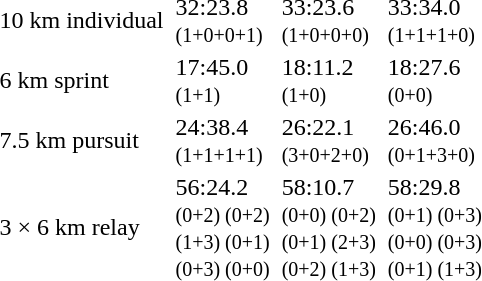<table>
<tr>
<td>10 km individual<br><em></em></td>
<td></td>
<td>32:23.8<br><small>(1+0+0+1)</small></td>
<td></td>
<td>33:23.6<br><small>(1+0+0+0)</small></td>
<td></td>
<td>33:34.0<br><small>(1+1+1+0)</small></td>
</tr>
<tr>
<td>6 km sprint<br><em></em></td>
<td></td>
<td>17:45.0<br><small>(1+1)</small></td>
<td></td>
<td>18:11.2<br><small>(1+0)</small></td>
<td></td>
<td>18:27.6<br><small>(0+0)</small></td>
</tr>
<tr>
<td>7.5 km pursuit<br><em></em></td>
<td></td>
<td>24:38.4<br><small>(1+1+1+1)</small></td>
<td></td>
<td>26:22.1<br><small>(3+0+2+0)</small></td>
<td></td>
<td>26:46.0<br><small>(0+1+3+0)</small></td>
</tr>
<tr>
<td>3 × 6 km relay<br><em></em></td>
<td></td>
<td>56:24.2<br><small>(0+2) (0+2)<br>(1+3) (0+1)<br>(0+3) (0+0)</small></td>
<td></td>
<td>58:10.7<br><small>(0+0) (0+2)<br>(0+1) (2+3)<br>(0+2) (1+3)</small></td>
<td></td>
<td>58:29.8<br><small>(0+1) (0+3)<br>(0+0) (0+3)<br>(0+1) (1+3)</small></td>
</tr>
</table>
